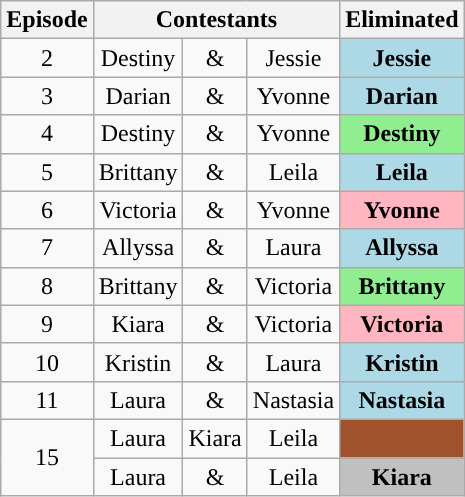<table class="wikitable" border="2" style="text-align:center">
<tr>
<th>Episode</th>
<th colspan="3”">Contestants</th>
<th>Eliminated</th>
</tr>
<tr>
<td>2</td>
<td>Destiny</td>
<td>&</td>
<td>Jessie</td>
<td style="background:lightblue"><strong>Jessie</strong></td>
</tr>
<tr>
<td>3</td>
<td>Darian</td>
<td>&</td>
<td>Yvonne</td>
<td style="background:lightblue"><strong>Darian</strong></td>
</tr>
<tr>
<td>4</td>
<td>Destiny</td>
<td>&</td>
<td>Yvonne</td>
<td style="background:lightgreen"><strong>Destiny</strong></td>
</tr>
<tr>
<td>5</td>
<td>Brittany</td>
<td>&</td>
<td>Leila</td>
<td style="background:lightblue"><strong>Leila</strong></td>
</tr>
<tr>
<td>6</td>
<td>Victoria</td>
<td>&</td>
<td>Yvonne</td>
<td style="background:lightpink"><strong>Yvonne</strong></td>
</tr>
<tr>
<td>7</td>
<td>Allyssa</td>
<td>&</td>
<td>Laura</td>
<td style="background:lightblue"><strong>Allyssa</strong></td>
</tr>
<tr>
<td>8</td>
<td>Brittany</td>
<td>&</td>
<td>Victoria</td>
<td style="background:lightgreen"><strong>Brittany</strong></td>
</tr>
<tr>
<td>9</td>
<td>Kiara</td>
<td>&</td>
<td>Victoria</td>
<td style="background:lightpink"><strong>Victoria</strong></td>
</tr>
<tr>
<td>10</td>
<td>Kristin</td>
<td>&</td>
<td>Laura</td>
<td style="background:lightblue"><strong>Kristin</strong></td>
</tr>
<tr>
<td>11</td>
<td>Laura</td>
<td>&</td>
<td>Nastasia</td>
<td style="background:lightblue"><strong>Nastasia</strong></td>
</tr>
<tr>
<td rowspan="2">15</td>
<td>Laura</td>
<td>Kiara</td>
<td>Leila</td>
<td style="background:sienna"></td>
</tr>
<tr>
<td>Laura</td>
<td>&</td>
<td>Leila</td>
<td style="background:silver"><strong>Kiara</strong></td>
</tr>
</table>
